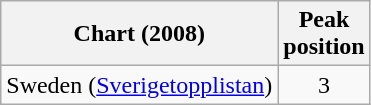<table class="wikitable">
<tr>
<th>Chart (2008)</th>
<th>Peak<br>position</th>
</tr>
<tr>
<td>Sweden (<a href='#'>Sverigetopplistan</a>)</td>
<td align="center">3</td>
</tr>
</table>
